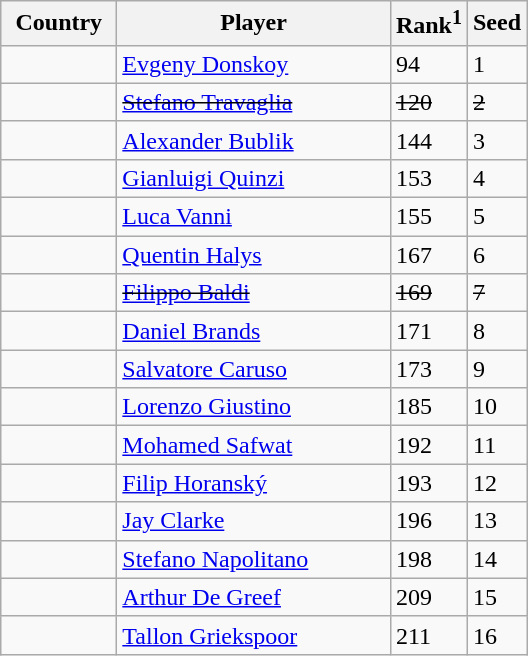<table class="sortable wikitable">
<tr>
<th width="70">Country</th>
<th width="175">Player</th>
<th>Rank<sup>1</sup></th>
<th>Seed</th>
</tr>
<tr>
<td></td>
<td><a href='#'>Evgeny Donskoy</a></td>
<td>94</td>
<td>1</td>
</tr>
<tr>
<td><s></s></td>
<td><s><a href='#'>Stefano Travaglia</a></s></td>
<td><s>120</s></td>
<td><s>2</s></td>
</tr>
<tr>
<td></td>
<td><a href='#'>Alexander Bublik</a></td>
<td>144</td>
<td>3</td>
</tr>
<tr>
<td></td>
<td><a href='#'>Gianluigi Quinzi</a></td>
<td>153</td>
<td>4</td>
</tr>
<tr>
<td></td>
<td><a href='#'>Luca Vanni</a></td>
<td>155</td>
<td>5</td>
</tr>
<tr>
<td></td>
<td><a href='#'>Quentin Halys</a></td>
<td>167</td>
<td>6</td>
</tr>
<tr>
<td><s></s></td>
<td><s><a href='#'>Filippo Baldi</a></s></td>
<td><s>169</s></td>
<td><s>7</s></td>
</tr>
<tr>
<td></td>
<td><a href='#'>Daniel Brands</a></td>
<td>171</td>
<td>8</td>
</tr>
<tr>
<td></td>
<td><a href='#'>Salvatore Caruso</a></td>
<td>173</td>
<td>9</td>
</tr>
<tr>
<td></td>
<td><a href='#'>Lorenzo Giustino</a></td>
<td>185</td>
<td>10</td>
</tr>
<tr>
<td></td>
<td><a href='#'>Mohamed Safwat</a></td>
<td>192</td>
<td>11</td>
</tr>
<tr>
<td></td>
<td><a href='#'>Filip Horanský</a></td>
<td>193</td>
<td>12</td>
</tr>
<tr>
<td></td>
<td><a href='#'>Jay Clarke</a></td>
<td>196</td>
<td>13</td>
</tr>
<tr>
<td></td>
<td><a href='#'>Stefano Napolitano</a></td>
<td>198</td>
<td>14</td>
</tr>
<tr>
<td></td>
<td><a href='#'>Arthur De Greef</a></td>
<td>209</td>
<td>15</td>
</tr>
<tr>
<td></td>
<td><a href='#'>Tallon Griekspoor</a></td>
<td>211</td>
<td>16</td>
</tr>
</table>
